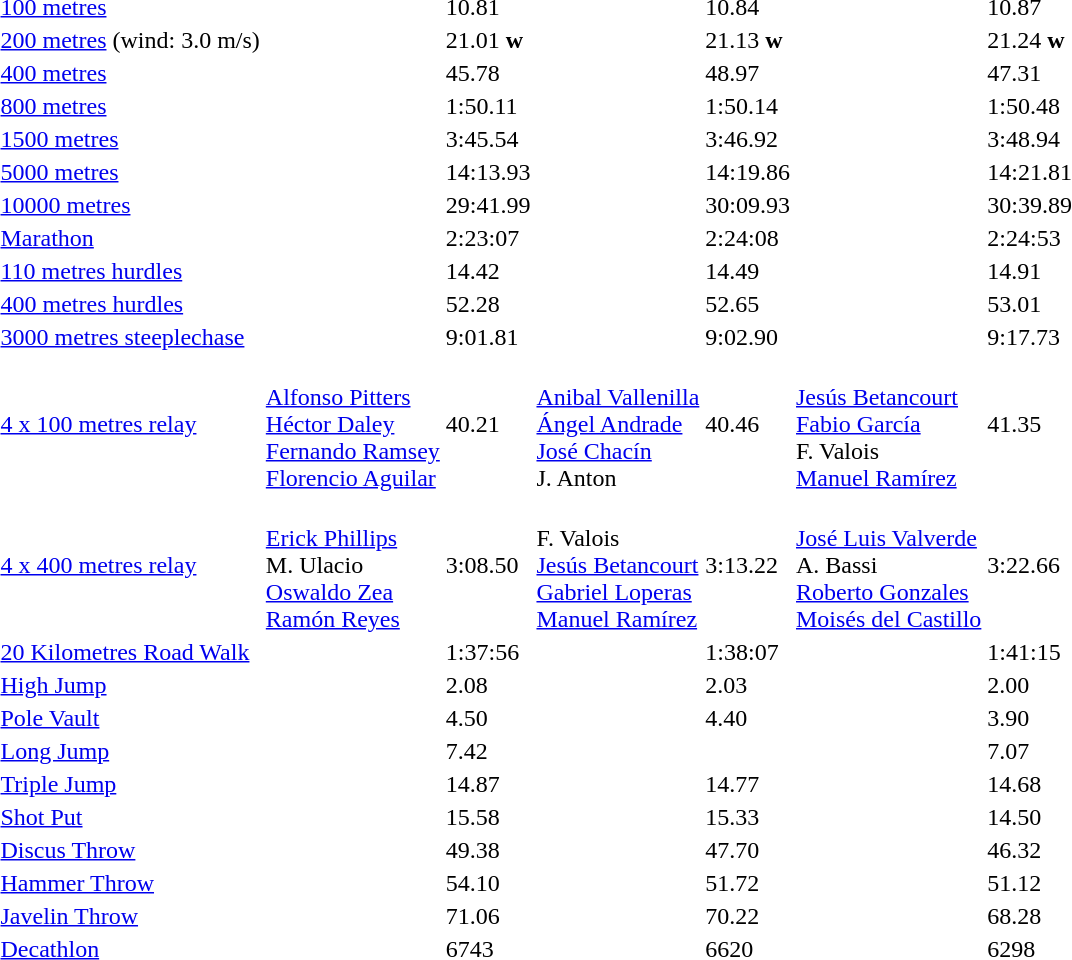<table>
<tr>
<td><a href='#'>100 metres</a></td>
<td></td>
<td>10.81</td>
<td></td>
<td>10.84</td>
<td></td>
<td>10.87</td>
</tr>
<tr>
<td><a href='#'>200 metres</a> (wind: 3.0 m/s)</td>
<td></td>
<td>21.01 <strong>w</strong></td>
<td></td>
<td>21.13 <strong>w</strong></td>
<td></td>
<td>21.24 <strong>w</strong></td>
</tr>
<tr>
<td><a href='#'>400 metres</a></td>
<td></td>
<td>45.78</td>
<td></td>
<td>48.97</td>
<td></td>
<td>47.31</td>
</tr>
<tr>
<td><a href='#'>800 metres</a></td>
<td></td>
<td>1:50.11</td>
<td></td>
<td>1:50.14</td>
<td></td>
<td>1:50.48</td>
</tr>
<tr>
<td><a href='#'>1500 metres</a></td>
<td></td>
<td>3:45.54</td>
<td></td>
<td>3:46.92</td>
<td></td>
<td>3:48.94</td>
</tr>
<tr>
<td><a href='#'>5000 metres</a></td>
<td></td>
<td>14:13.93</td>
<td></td>
<td>14:19.86</td>
<td></td>
<td>14:21.81</td>
</tr>
<tr>
<td><a href='#'>10000 metres</a></td>
<td></td>
<td>29:41.99</td>
<td></td>
<td>30:09.93</td>
<td></td>
<td>30:39.89</td>
</tr>
<tr>
<td><a href='#'>Marathon</a></td>
<td></td>
<td>2:23:07</td>
<td></td>
<td>2:24:08</td>
<td></td>
<td>2:24:53</td>
</tr>
<tr>
<td><a href='#'>110 metres hurdles</a></td>
<td></td>
<td>14.42</td>
<td></td>
<td>14.49</td>
<td></td>
<td>14.91</td>
</tr>
<tr>
<td><a href='#'>400 metres hurdles</a></td>
<td></td>
<td>52.28</td>
<td></td>
<td>52.65</td>
<td></td>
<td>53.01</td>
</tr>
<tr>
<td><a href='#'>3000 metres steeplechase</a></td>
<td></td>
<td>9:01.81</td>
<td></td>
<td>9:02.90</td>
<td></td>
<td>9:17.73</td>
</tr>
<tr>
<td><a href='#'>4 x 100 metres relay</a></td>
<td><br><a href='#'>Alfonso Pitters</a><br><a href='#'>Héctor Daley</a><br><a href='#'>Fernando Ramsey</a><br><a href='#'>Florencio Aguilar</a></td>
<td>40.21</td>
<td><br><a href='#'>Anibal Vallenilla</a><br><a href='#'>Ángel Andrade</a><br><a href='#'>José Chacín</a><br>J. Anton</td>
<td>40.46</td>
<td><br><a href='#'>Jesús Betancourt</a><br><a href='#'>Fabio García</a><br>F. Valois<br><a href='#'>Manuel Ramírez</a></td>
<td>41.35</td>
</tr>
<tr>
<td><a href='#'>4 x 400 metres relay</a></td>
<td><br><a href='#'>Erick Phillips</a><br>M. Ulacio<br><a href='#'>Oswaldo Zea</a><br><a href='#'>Ramón Reyes</a></td>
<td>3:08.50</td>
<td><br>F. Valois<br><a href='#'>Jesús Betancourt</a><br><a href='#'>Gabriel Loperas</a><br><a href='#'>Manuel Ramírez</a></td>
<td>3:13.22</td>
<td><br><a href='#'>José Luis Valverde</a><br>A. Bassi<br><a href='#'>Roberto Gonzales</a><br><a href='#'>Moisés del Castillo</a></td>
<td>3:22.66</td>
</tr>
<tr>
<td><a href='#'>20 Kilometres Road Walk</a></td>
<td></td>
<td>1:37:56</td>
<td></td>
<td>1:38:07</td>
<td></td>
<td>1:41:15</td>
</tr>
<tr>
<td><a href='#'>High Jump</a></td>
<td></td>
<td>2.08</td>
<td></td>
<td>2.03</td>
<td></td>
<td>2.00</td>
</tr>
<tr>
<td><a href='#'>Pole Vault</a></td>
<td></td>
<td>4.50</td>
<td></td>
<td>4.40</td>
<td></td>
<td>3.90</td>
</tr>
<tr>
<td><a href='#'>Long Jump</a></td>
<td></td>
<td>7.42</td>
<td></td>
<td></td>
<td></td>
<td>7.07</td>
</tr>
<tr>
<td><a href='#'>Triple Jump</a></td>
<td></td>
<td>14.87</td>
<td></td>
<td>14.77</td>
<td></td>
<td>14.68</td>
</tr>
<tr>
<td><a href='#'>Shot Put</a></td>
<td></td>
<td>15.58</td>
<td></td>
<td>15.33</td>
<td></td>
<td>14.50</td>
</tr>
<tr>
<td><a href='#'>Discus Throw</a></td>
<td></td>
<td>49.38</td>
<td></td>
<td>47.70</td>
<td></td>
<td>46.32</td>
</tr>
<tr>
<td><a href='#'>Hammer Throw</a></td>
<td></td>
<td>54.10</td>
<td></td>
<td>51.72</td>
<td></td>
<td>51.12</td>
</tr>
<tr>
<td><a href='#'>Javelin Throw</a></td>
<td></td>
<td>71.06</td>
<td></td>
<td>70.22</td>
<td></td>
<td>68.28</td>
</tr>
<tr>
<td><a href='#'>Decathlon</a></td>
<td></td>
<td>6743</td>
<td></td>
<td>6620</td>
<td></td>
<td>6298</td>
</tr>
</table>
